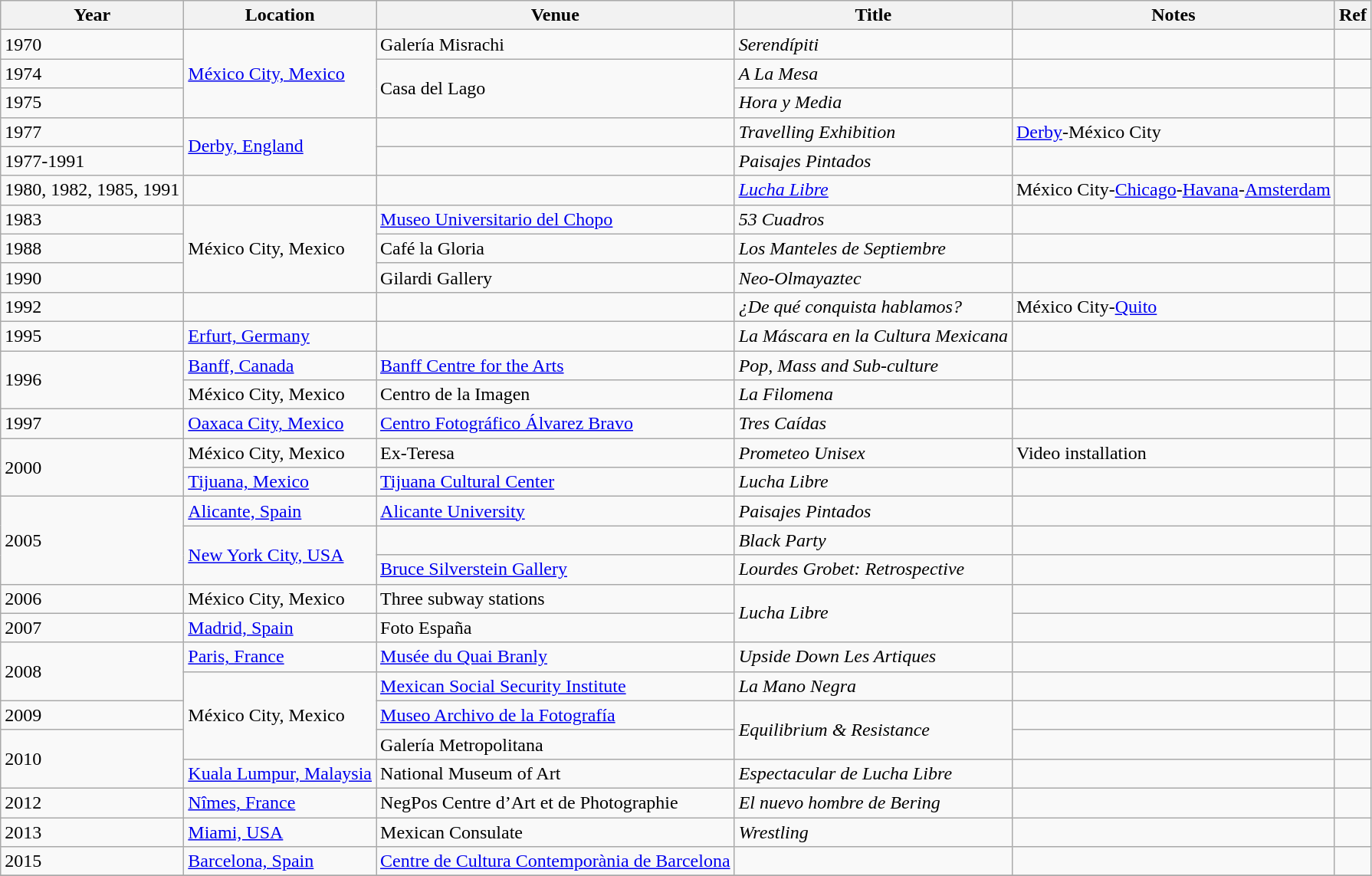<table class="wikitable sortable">
<tr>
<th>Year</th>
<th>Location</th>
<th>Venue</th>
<th>Title</th>
<th>Notes</th>
<th>Ref</th>
</tr>
<tr>
<td>1970</td>
<td rowspan="3"><a href='#'>México City, Mexico</a></td>
<td>Galería Misrachi</td>
<td><em>Serendípiti</em></td>
<td></td>
<td></td>
</tr>
<tr>
<td>1974</td>
<td rowspan="2">Casa del Lago</td>
<td><em>A La Mesa</em></td>
<td></td>
<td></td>
</tr>
<tr>
<td>1975</td>
<td><em>Hora y Media</em></td>
<td></td>
<td></td>
</tr>
<tr>
<td>1977</td>
<td rowspan="2"><a href='#'>Derby, England</a></td>
<td></td>
<td><em>Travelling Exhibition</em></td>
<td><a href='#'>Derby</a>-México City</td>
<td></td>
</tr>
<tr>
<td>1977-1991</td>
<td></td>
<td><em>Paisajes Pintados</em></td>
<td></td>
<td></td>
</tr>
<tr>
<td>1980, 1982, 1985, 1991</td>
<td></td>
<td></td>
<td><em><a href='#'>Lucha Libre</a></em></td>
<td>México City-<a href='#'>Chicago</a>-<a href='#'>Havana</a>-<a href='#'>Amsterdam</a></td>
<td></td>
</tr>
<tr>
<td>1983</td>
<td rowspan="3">México City, Mexico</td>
<td><a href='#'>Museo Universitario del Chopo</a></td>
<td><em>53 Cuadros</em></td>
<td></td>
<td></td>
</tr>
<tr>
<td>1988</td>
<td>Café la Gloria</td>
<td><em>Los Manteles de Septiembre</em></td>
<td></td>
<td></td>
</tr>
<tr>
<td>1990</td>
<td>Gilardi Gallery</td>
<td><em>Neo-Olmayaztec</em></td>
<td></td>
<td></td>
</tr>
<tr>
<td>1992</td>
<td></td>
<td></td>
<td><em>¿De qué conquista hablamos?</em></td>
<td>México City-<a href='#'>Quito</a></td>
<td></td>
</tr>
<tr>
<td>1995</td>
<td><a href='#'>Erfurt, Germany</a></td>
<td></td>
<td><em>La Máscara en la Cultura Mexicana</em></td>
<td></td>
<td></td>
</tr>
<tr>
<td rowspan="2">1996</td>
<td><a href='#'>Banff, Canada</a></td>
<td><a href='#'>Banff Centre for the Arts</a></td>
<td><em>Pop, Mass and Sub-culture</em></td>
<td></td>
<td></td>
</tr>
<tr>
<td>México City, Mexico</td>
<td>Centro de la Imagen</td>
<td><em>La Filomena</em></td>
<td></td>
<td></td>
</tr>
<tr>
<td>1997</td>
<td><a href='#'>Oaxaca City, Mexico</a></td>
<td><a href='#'>Centro Fotográfico Álvarez Bravo</a></td>
<td><em>Tres Caídas</em></td>
<td></td>
<td></td>
</tr>
<tr>
<td rowspan="2">2000</td>
<td>México City, Mexico</td>
<td>Ex-Teresa</td>
<td><em>Prometeo Unisex</em></td>
<td>Video installation</td>
<td></td>
</tr>
<tr>
<td><a href='#'>Tijuana, Mexico</a></td>
<td><a href='#'>Tijuana Cultural Center</a></td>
<td><em>Lucha Libre</em></td>
<td></td>
<td></td>
</tr>
<tr>
<td rowspan="3">2005</td>
<td><a href='#'>Alicante, Spain</a></td>
<td><a href='#'>Alicante University</a></td>
<td><em>Paisajes Pintados</em></td>
<td></td>
<td></td>
</tr>
<tr>
<td rowspan="2"><a href='#'>New York City, USA</a></td>
<td></td>
<td><em>Black Party</em></td>
<td></td>
<td></td>
</tr>
<tr>
<td><a href='#'>Bruce Silverstein Gallery</a></td>
<td><em>Lourdes Grobet: Retrospective</em></td>
<td></td>
<td></td>
</tr>
<tr>
<td>2006</td>
<td>México City, Mexico</td>
<td>Three subway stations</td>
<td rowspan="2"><em>Lucha Libre</em></td>
<td></td>
<td></td>
</tr>
<tr>
<td>2007</td>
<td><a href='#'>Madrid, Spain</a></td>
<td>Foto España</td>
<td></td>
<td></td>
</tr>
<tr>
<td rowspan="2">2008</td>
<td><a href='#'>Paris, France</a></td>
<td><a href='#'>Musée du Quai Branly</a></td>
<td><em>Upside Down Les Artiques</em></td>
<td></td>
<td></td>
</tr>
<tr>
<td rowspan="3">México City, Mexico</td>
<td><a href='#'>Mexican Social Security Institute</a></td>
<td><em>La Mano Negra</em></td>
<td></td>
<td></td>
</tr>
<tr>
<td>2009</td>
<td><a href='#'>Museo Archivo de la Fotografía</a></td>
<td rowspan="2"><em>Equilibrium & Resistance</em></td>
<td></td>
<td></td>
</tr>
<tr>
<td rowspan="2">2010</td>
<td>Galería Metropolitana</td>
<td></td>
<td></td>
</tr>
<tr>
<td><a href='#'>Kuala Lumpur, Malaysia</a></td>
<td>National Museum of Art</td>
<td><em>Espectacular de Lucha Libre</em></td>
<td></td>
<td></td>
</tr>
<tr>
<td>2012</td>
<td><a href='#'>Nîmes, France</a></td>
<td>NegPos Centre d’Art et de Photographie</td>
<td><em>El nuevo hombre de Bering</em></td>
<td></td>
<td></td>
</tr>
<tr>
<td>2013</td>
<td><a href='#'>Miami, USA</a></td>
<td>Mexican Consulate</td>
<td><em>Wrestling</em></td>
<td></td>
<td></td>
</tr>
<tr>
<td>2015</td>
<td><a href='#'>Barcelona, Spain</a></td>
<td><a href='#'>Centre de Cultura Contemporània de Barcelona</a></td>
<td></td>
<td></td>
<td></td>
</tr>
<tr>
</tr>
</table>
